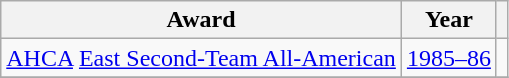<table class="wikitable">
<tr>
<th>Award</th>
<th>Year</th>
<th></th>
</tr>
<tr>
<td><a href='#'>AHCA</a> <a href='#'>East Second-Team All-American</a></td>
<td><a href='#'>1985–86</a></td>
<td></td>
</tr>
<tr>
</tr>
</table>
